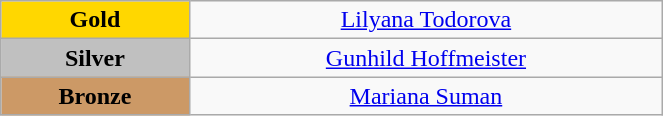<table class="wikitable" style="text-align:center; " width="35%">
<tr>
<td bgcolor="gold"><strong>Gold</strong></td>
<td><a href='#'>Lilyana Todorova</a><br>  <small><em></em></small></td>
</tr>
<tr>
<td bgcolor="silver"><strong>Silver</strong></td>
<td><a href='#'>Gunhild Hoffmeister</a><br>  <small><em></em></small></td>
</tr>
<tr>
<td bgcolor="CC9966"><strong>Bronze</strong></td>
<td><a href='#'>Mariana Suman</a><br>  <small><em></em></small></td>
</tr>
</table>
